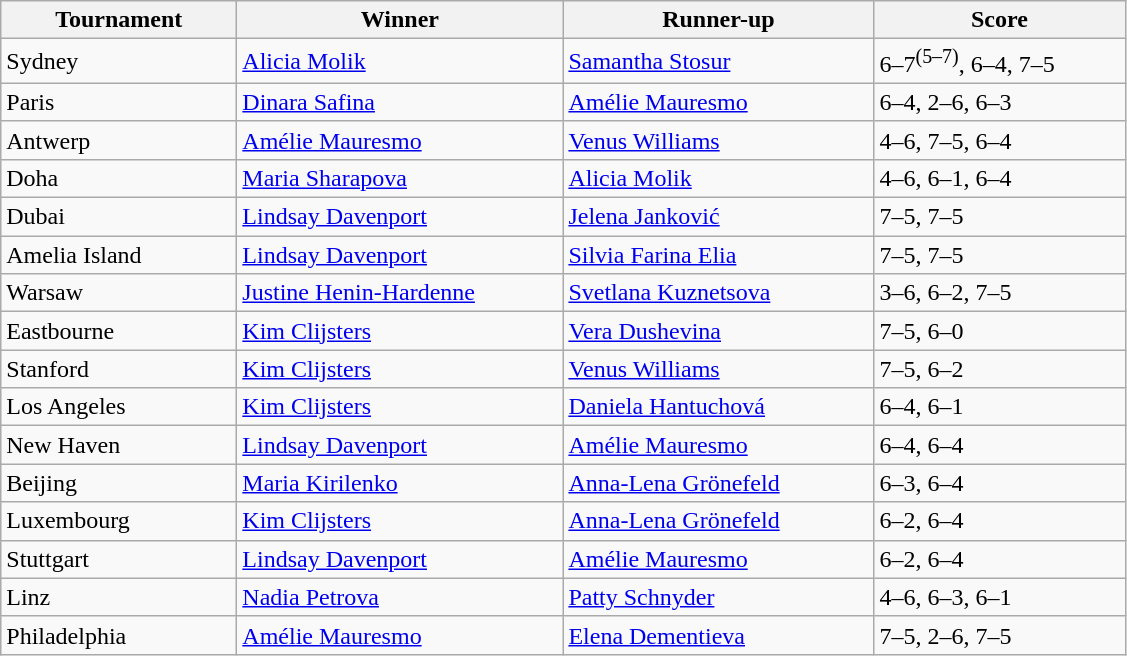<table class="wikitable">
<tr>
<th width="150">Tournament</th>
<th width="210">Winner</th>
<th width="200">Runner-up</th>
<th width="160">Score</th>
</tr>
<tr>
<td>Sydney</td>
<td> <a href='#'>Alicia Molik</a></td>
<td> <a href='#'>Samantha Stosur</a></td>
<td>6–7<sup>(5–7)</sup>, 6–4, 7–5</td>
</tr>
<tr>
<td>Paris</td>
<td> <a href='#'>Dinara Safina</a></td>
<td> <a href='#'>Amélie Mauresmo</a></td>
<td>6–4, 2–6, 6–3</td>
</tr>
<tr>
<td>Antwerp</td>
<td> <a href='#'>Amélie Mauresmo</a></td>
<td> <a href='#'>Venus Williams</a></td>
<td>4–6, 7–5, 6–4</td>
</tr>
<tr>
<td>Doha</td>
<td> <a href='#'>Maria Sharapova</a></td>
<td> <a href='#'>Alicia Molik</a></td>
<td>4–6, 6–1, 6–4</td>
</tr>
<tr>
<td>Dubai</td>
<td> <a href='#'>Lindsay Davenport</a></td>
<td> <a href='#'>Jelena Janković</a></td>
<td>7–5, 7–5</td>
</tr>
<tr>
<td>Amelia Island</td>
<td> <a href='#'>Lindsay Davenport</a></td>
<td> <a href='#'>Silvia Farina Elia</a></td>
<td>7–5, 7–5</td>
</tr>
<tr>
<td>Warsaw</td>
<td> <a href='#'>Justine Henin-Hardenne</a></td>
<td> <a href='#'>Svetlana Kuznetsova</a></td>
<td>3–6, 6–2, 7–5</td>
</tr>
<tr>
<td>Eastbourne</td>
<td> <a href='#'>Kim Clijsters</a></td>
<td> <a href='#'>Vera Dushevina</a></td>
<td>7–5, 6–0</td>
</tr>
<tr>
<td>Stanford</td>
<td> <a href='#'>Kim Clijsters</a></td>
<td> <a href='#'>Venus Williams</a></td>
<td>7–5, 6–2</td>
</tr>
<tr>
<td>Los Angeles</td>
<td> <a href='#'>Kim Clijsters</a></td>
<td> <a href='#'>Daniela Hantuchová</a></td>
<td>6–4, 6–1</td>
</tr>
<tr>
<td>New Haven</td>
<td> <a href='#'>Lindsay Davenport</a></td>
<td> <a href='#'>Amélie Mauresmo</a></td>
<td>6–4, 6–4</td>
</tr>
<tr>
<td>Beijing</td>
<td> <a href='#'>Maria Kirilenko</a></td>
<td> <a href='#'>Anna-Lena Grönefeld</a></td>
<td>6–3, 6–4</td>
</tr>
<tr>
<td>Luxembourg</td>
<td> <a href='#'>Kim Clijsters</a></td>
<td> <a href='#'>Anna-Lena Grönefeld</a></td>
<td>6–2, 6–4</td>
</tr>
<tr>
<td>Stuttgart</td>
<td> <a href='#'>Lindsay Davenport</a></td>
<td> <a href='#'>Amélie Mauresmo</a></td>
<td>6–2, 6–4</td>
</tr>
<tr>
<td>Linz</td>
<td> <a href='#'>Nadia Petrova</a></td>
<td> <a href='#'>Patty Schnyder</a></td>
<td>4–6, 6–3, 6–1</td>
</tr>
<tr>
<td>Philadelphia</td>
<td> <a href='#'>Amélie Mauresmo</a></td>
<td> <a href='#'>Elena Dementieva</a></td>
<td>7–5, 2–6, 7–5</td>
</tr>
</table>
